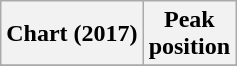<table class="wikitable sortable plainrowheaders" style="text-align:center">
<tr>
<th>Chart (2017)</th>
<th>Peak<br>position</th>
</tr>
<tr>
</tr>
</table>
